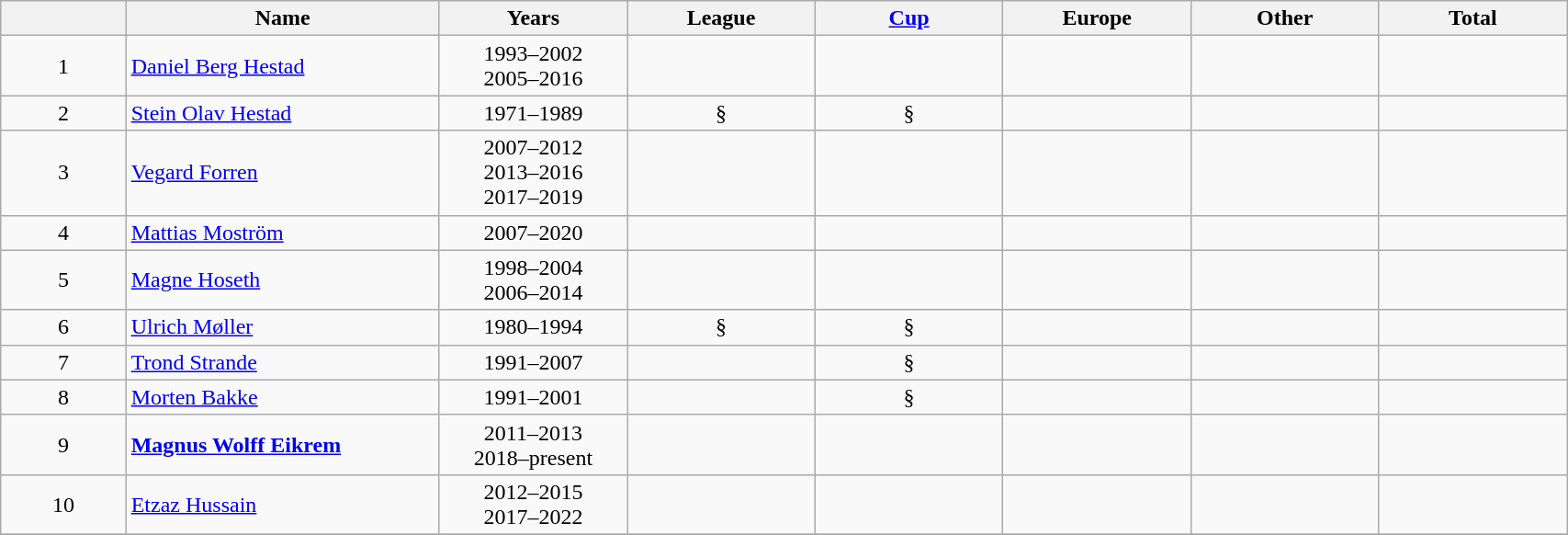<table class="wikitable sortable" width=90% style="text-align:center">
<tr>
<th></th>
<th width=20%>Name</th>
<th width=12%>Years</th>
<th width=12%>League</th>
<th width=12%><a href='#'>Cup</a></th>
<th width=12%>Europe</th>
<th width=12%>Other </th>
<th width=12%>Total</th>
</tr>
<tr>
<td>1</td>
<td align="left"> <a href='#'>Daniel Berg Hestad</a></td>
<td>1993–2002<br>2005–2016</td>
<td></td>
<td></td>
<td></td>
<td></td>
<td></td>
</tr>
<tr>
<td>2</td>
<td align="left"> <a href='#'>Stein Olav Hestad</a></td>
<td>1971–1989</td>
<td> §</td>
<td> §</td>
<td></td>
<td></td>
<td></td>
</tr>
<tr>
<td>3</td>
<td align="left"> <a href='#'>Vegard Forren</a></td>
<td>2007–2012<br>2013–2016<br>2017–2019</td>
<td></td>
<td></td>
<td></td>
<td></td>
<td></td>
</tr>
<tr>
<td>4</td>
<td align="left"> <a href='#'>Mattias Moström</a></td>
<td>2007–2020</td>
<td></td>
<td></td>
<td></td>
<td></td>
<td></td>
</tr>
<tr>
<td>5</td>
<td align="left"> <a href='#'>Magne Hoseth</a></td>
<td>1998–2004<br>2006–2014</td>
<td></td>
<td></td>
<td></td>
<td></td>
<td></td>
</tr>
<tr>
<td>6</td>
<td align="left"> <a href='#'>Ulrich Møller</a></td>
<td>1980–1994</td>
<td> §</td>
<td> §</td>
<td></td>
<td></td>
<td></td>
</tr>
<tr>
<td>7</td>
<td align="left"> <a href='#'>Trond Strande</a></td>
<td>1991–2007</td>
<td></td>
<td> §</td>
<td></td>
<td></td>
<td></td>
</tr>
<tr>
<td>8</td>
<td align="left"> <a href='#'>Morten Bakke</a></td>
<td>1991–2001</td>
<td></td>
<td> §</td>
<td></td>
<td></td>
<td></td>
</tr>
<tr>
<td>9</td>
<td align="left"> <strong><a href='#'>Magnus Wolff Eikrem</a></strong></td>
<td>2011–2013<br>2018–present</td>
<td></td>
<td></td>
<td></td>
<td></td>
<td></td>
</tr>
<tr>
<td>10</td>
<td align="left"> <a href='#'>Etzaz Hussain</a></td>
<td>2012–2015<br>2017–2022</td>
<td></td>
<td></td>
<td></td>
<td></td>
<td></td>
</tr>
<tr>
</tr>
</table>
